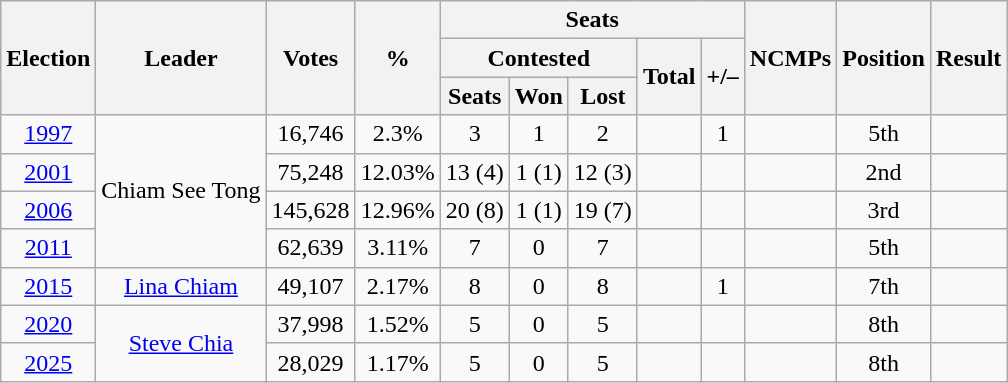<table class=wikitable style="text-align: center;">
<tr>
<th rowspan=3>Election</th>
<th rowspan=3>Leader</th>
<th rowspan=3>Votes</th>
<th rowspan=3>%</th>
<th colspan=5>Seats</th>
<th rowspan=3>NCMPs</th>
<th rowspan=3>Position</th>
<th rowspan=3>Result</th>
</tr>
<tr>
<th colspan=3>Contested</th>
<th rowspan=2>Total</th>
<th rowspan=2>+/–</th>
</tr>
<tr>
<th>Seats</th>
<th>Won</th>
<th>Lost</th>
</tr>
<tr>
<td><a href='#'>1997</a></td>
<td rowspan=4>Chiam See Tong</td>
<td>16,746</td>
<td>2.3%</td>
<td>3</td>
<td>1</td>
<td>2</td>
<td></td>
<td> 1</td>
<td></td>
<td> 5th</td>
<td></td>
</tr>
<tr>
<td><a href='#'>2001</a></td>
<td>75,248</td>
<td>12.03%</td>
<td>13 (4)</td>
<td>1 (1)</td>
<td>12 (3)</td>
<td></td>
<td></td>
<td></td>
<td> 2nd</td>
<td></td>
</tr>
<tr>
<td><a href='#'>2006</a></td>
<td>145,628</td>
<td>12.96%</td>
<td>20 (8)</td>
<td>1 (1)</td>
<td>19 (7)</td>
<td></td>
<td></td>
<td></td>
<td> 3rd</td>
<td></td>
</tr>
<tr>
<td><a href='#'>2011</a></td>
<td>62,639</td>
<td>3.11%</td>
<td>7</td>
<td>0</td>
<td>7</td>
<td></td>
<td></td>
<td></td>
<td> 5th</td>
<td></td>
</tr>
<tr>
<td><a href='#'>2015</a></td>
<td><a href='#'>Lina Chiam</a></td>
<td>49,107</td>
<td>2.17%</td>
<td>8</td>
<td>0</td>
<td>8</td>
<td></td>
<td> 1</td>
<td></td>
<td> 7th</td>
<td></td>
</tr>
<tr>
<td><a href='#'>2020</a></td>
<td rowspan=2><a href='#'>Steve Chia</a></td>
<td>37,998</td>
<td>1.52%</td>
<td>5</td>
<td>0</td>
<td>5</td>
<td></td>
<td></td>
<td></td>
<td> 8th</td>
<td></td>
</tr>
<tr>
<td><a href='#'>2025</a></td>
<td>28,029</td>
<td>1.17%</td>
<td>5</td>
<td>0</td>
<td>5</td>
<td></td>
<td></td>
<td></td>
<td> 8th</td>
<td></td>
</tr>
</table>
